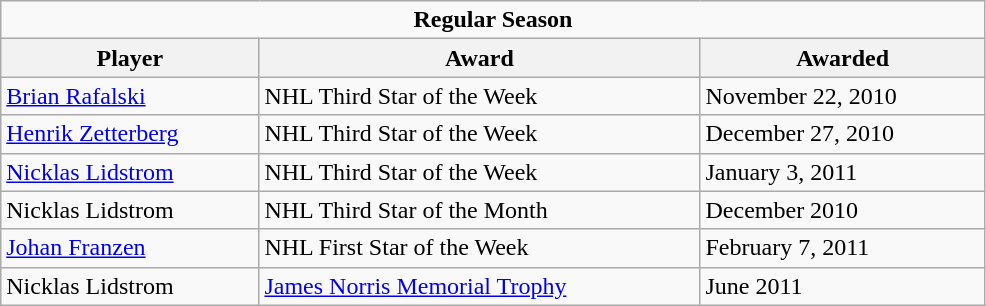<table class="wikitable" style="width:52%;">
<tr>
<td colspan="10" style="text-align:center;"><strong>Regular Season</strong></td>
</tr>
<tr>
<th>Player</th>
<th>Award</th>
<th>Awarded</th>
</tr>
<tr>
<td><a href='#'>Brian Rafalski</a></td>
<td>NHL Third Star of the Week</td>
<td>November 22, 2010</td>
</tr>
<tr>
<td><a href='#'>Henrik Zetterberg</a></td>
<td>NHL Third Star of the Week</td>
<td>December 27, 2010</td>
</tr>
<tr>
<td><a href='#'>Nicklas Lidstrom</a></td>
<td>NHL Third Star of the Week</td>
<td>January 3, 2011</td>
</tr>
<tr>
<td>Nicklas Lidstrom</td>
<td>NHL Third Star of the Month</td>
<td>December 2010</td>
</tr>
<tr>
<td><a href='#'>Johan Franzen</a></td>
<td>NHL First Star of the Week</td>
<td>February 7, 2011</td>
</tr>
<tr>
<td>Nicklas Lidstrom</td>
<td><a href='#'>James Norris Memorial Trophy</a></td>
<td>June 2011</td>
</tr>
</table>
